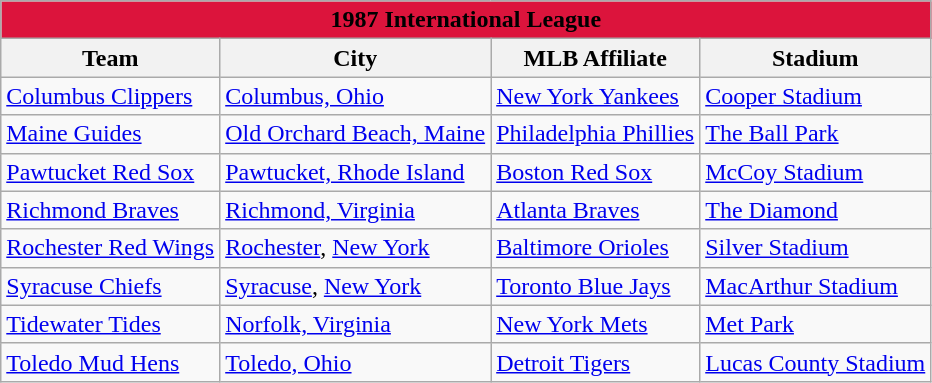<table class="wikitable" style="width:auto">
<tr>
<td bgcolor="#DC143C" align="center" colspan="7"><strong><span>1987 International League</span></strong></td>
</tr>
<tr>
<th>Team</th>
<th>City</th>
<th>MLB Affiliate</th>
<th>Stadium</th>
</tr>
<tr>
<td><a href='#'>Columbus Clippers</a></td>
<td><a href='#'>Columbus, Ohio</a></td>
<td><a href='#'>New York Yankees</a></td>
<td><a href='#'>Cooper Stadium</a></td>
</tr>
<tr>
<td><a href='#'>Maine Guides</a></td>
<td><a href='#'>Old Orchard Beach, Maine</a></td>
<td><a href='#'>Philadelphia Phillies</a></td>
<td><a href='#'>The Ball Park</a></td>
</tr>
<tr>
<td><a href='#'>Pawtucket Red Sox</a></td>
<td><a href='#'>Pawtucket, Rhode Island</a></td>
<td><a href='#'>Boston Red Sox</a></td>
<td><a href='#'>McCoy Stadium</a></td>
</tr>
<tr>
<td><a href='#'>Richmond Braves</a></td>
<td><a href='#'>Richmond, Virginia</a></td>
<td><a href='#'>Atlanta Braves</a></td>
<td><a href='#'>The Diamond</a></td>
</tr>
<tr>
<td><a href='#'>Rochester Red Wings</a></td>
<td><a href='#'>Rochester</a>, <a href='#'>New York</a></td>
<td><a href='#'>Baltimore Orioles</a></td>
<td><a href='#'>Silver Stadium</a></td>
</tr>
<tr>
<td><a href='#'>Syracuse Chiefs</a></td>
<td><a href='#'>Syracuse</a>, <a href='#'>New York</a></td>
<td><a href='#'>Toronto Blue Jays</a></td>
<td><a href='#'>MacArthur Stadium</a></td>
</tr>
<tr>
<td><a href='#'>Tidewater Tides</a></td>
<td><a href='#'>Norfolk, Virginia</a></td>
<td><a href='#'>New York Mets</a></td>
<td><a href='#'>Met Park</a></td>
</tr>
<tr>
<td><a href='#'>Toledo Mud Hens</a></td>
<td><a href='#'>Toledo, Ohio</a></td>
<td><a href='#'>Detroit Tigers</a></td>
<td><a href='#'>Lucas County Stadium</a></td>
</tr>
</table>
